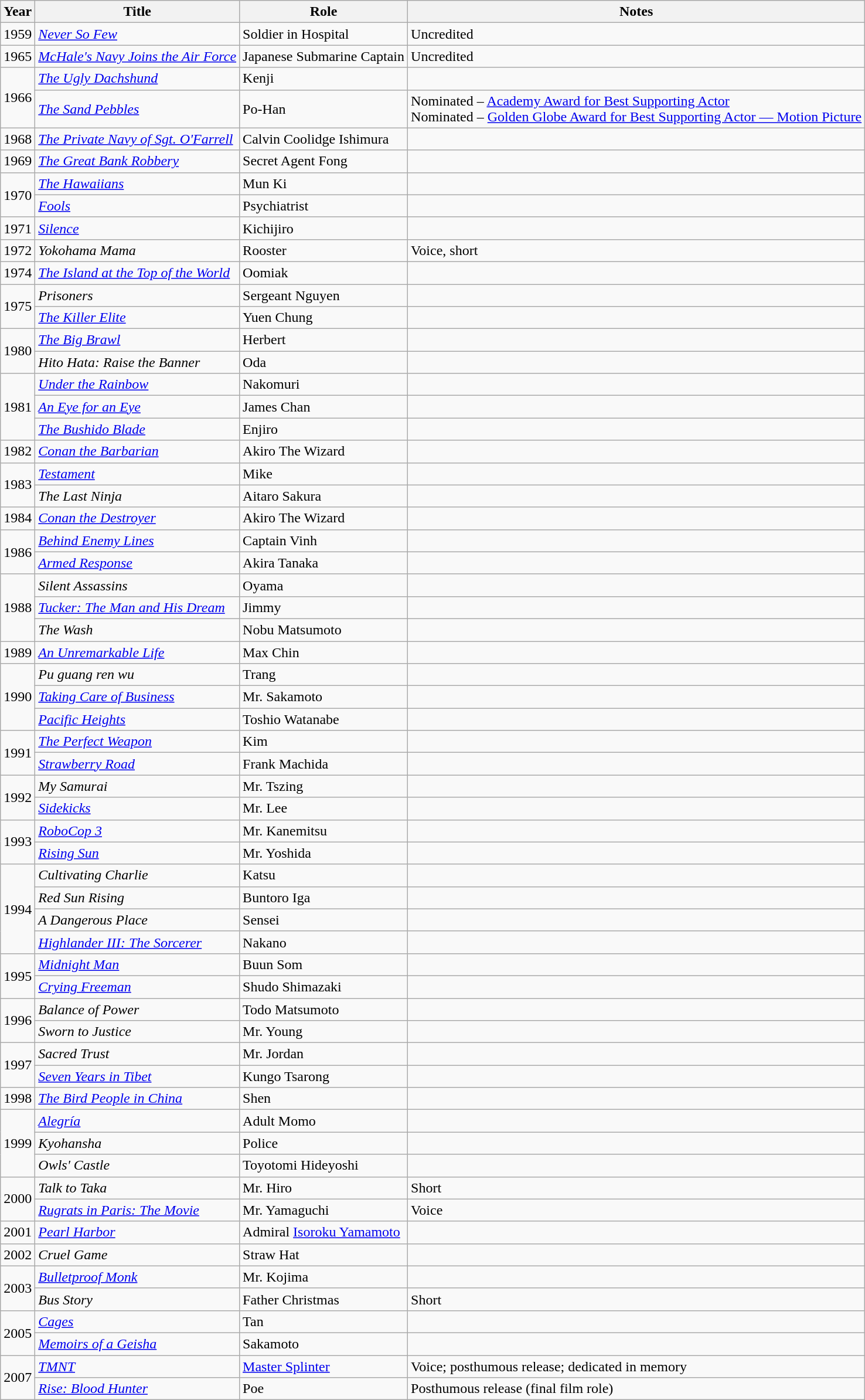<table class="wikitable sortable">
<tr>
<th>Year</th>
<th>Title</th>
<th>Role</th>
<th>Notes</th>
</tr>
<tr>
<td>1959</td>
<td><em><a href='#'>Never So Few</a></em></td>
<td>Soldier in Hospital</td>
<td>Uncredited</td>
</tr>
<tr>
<td>1965</td>
<td><em><a href='#'>McHale's Navy Joins the Air Force</a></em></td>
<td>Japanese Submarine Captain</td>
<td>Uncredited</td>
</tr>
<tr>
<td rowspan=2>1966</td>
<td><em><a href='#'>The Ugly Dachshund</a></em></td>
<td>Kenji</td>
<td></td>
</tr>
<tr>
<td><em><a href='#'>The Sand Pebbles</a></em></td>
<td>Po-Han</td>
<td>Nominated – <a href='#'>Academy Award for Best Supporting Actor</a><br>Nominated – <a href='#'>Golden Globe Award for Best Supporting Actor — Motion Picture</a></td>
</tr>
<tr>
<td>1968</td>
<td><em><a href='#'>The Private Navy of Sgt. O'Farrell</a></em></td>
<td>Calvin Coolidge Ishimura</td>
<td></td>
</tr>
<tr>
<td>1969</td>
<td><em><a href='#'>The Great Bank Robbery</a></em></td>
<td>Secret Agent Fong</td>
<td></td>
</tr>
<tr>
<td rowspan=2>1970</td>
<td><em><a href='#'>The Hawaiians</a></em></td>
<td>Mun Ki</td>
<td></td>
</tr>
<tr>
<td><em><a href='#'>Fools</a></em></td>
<td>Psychiatrist</td>
<td></td>
</tr>
<tr>
<td>1971</td>
<td><em><a href='#'>Silence</a></em></td>
<td>Kichijiro</td>
<td></td>
</tr>
<tr>
<td>1972</td>
<td><em>Yokohama Mama</em></td>
<td>Rooster</td>
<td>Voice, short</td>
</tr>
<tr>
<td>1974</td>
<td><em><a href='#'>The Island at the Top of the World</a></em></td>
<td>Oomiak</td>
<td></td>
</tr>
<tr>
<td rowspan=2>1975</td>
<td><em>Prisoners</em></td>
<td>Sergeant Nguyen</td>
<td></td>
</tr>
<tr>
<td><em><a href='#'>The Killer Elite</a></em></td>
<td>Yuen Chung</td>
<td></td>
</tr>
<tr>
<td rowspan=2>1980</td>
<td><em><a href='#'>The Big Brawl</a></em></td>
<td>Herbert</td>
<td></td>
</tr>
<tr>
<td><em>Hito Hata: Raise the Banner</em></td>
<td>Oda</td>
<td></td>
</tr>
<tr>
<td rowspan=3>1981</td>
<td><em><a href='#'>Under the Rainbow</a></em></td>
<td>Nakomuri</td>
<td></td>
</tr>
<tr>
<td><em><a href='#'>An Eye for an Eye</a></em></td>
<td>James Chan</td>
<td></td>
</tr>
<tr>
<td><em><a href='#'>The Bushido Blade</a></em></td>
<td>Enjiro</td>
<td></td>
</tr>
<tr>
<td>1982</td>
<td><em><a href='#'>Conan the Barbarian</a></em></td>
<td>Akiro The Wizard</td>
<td></td>
</tr>
<tr>
<td rowspan=2>1983</td>
<td><em><a href='#'>Testament</a></em></td>
<td>Mike</td>
<td></td>
</tr>
<tr>
<td><em>The Last Ninja</em></td>
<td>Aitaro Sakura</td>
<td></td>
</tr>
<tr>
<td>1984</td>
<td><em><a href='#'>Conan the Destroyer</a></em></td>
<td>Akiro The Wizard</td>
<td></td>
</tr>
<tr>
<td rowspan=2>1986</td>
<td><em><a href='#'>Behind Enemy Lines</a></em></td>
<td>Captain Vinh</td>
<td></td>
</tr>
<tr>
<td><em><a href='#'>Armed Response</a></em></td>
<td>Akira Tanaka</td>
<td></td>
</tr>
<tr>
<td rowspan=3>1988</td>
<td><em>Silent Assassins</em></td>
<td>Oyama</td>
<td></td>
</tr>
<tr>
<td><em><a href='#'>Tucker: The Man and His Dream</a></em></td>
<td>Jimmy</td>
<td></td>
</tr>
<tr>
<td><em>The Wash</em></td>
<td>Nobu Matsumoto</td>
<td></td>
</tr>
<tr>
<td>1989</td>
<td><em><a href='#'>An Unremarkable Life</a></em></td>
<td>Max Chin</td>
<td></td>
</tr>
<tr>
<td rowspan=3>1990</td>
<td><em>Pu guang ren wu</em></td>
<td>Trang</td>
<td></td>
</tr>
<tr>
<td><em><a href='#'>Taking Care of Business</a></em></td>
<td>Mr. Sakamoto</td>
<td></td>
</tr>
<tr>
<td><em><a href='#'>Pacific Heights</a></em></td>
<td>Toshio Watanabe</td>
<td></td>
</tr>
<tr>
<td rowspan=2>1991</td>
<td><em><a href='#'>The Perfect Weapon</a></em></td>
<td>Kim</td>
<td></td>
</tr>
<tr>
<td><em><a href='#'>Strawberry Road</a></em></td>
<td>Frank Machida</td>
<td></td>
</tr>
<tr>
<td rowspan=2>1992</td>
<td><em>My Samurai</em></td>
<td>Mr. Tszing</td>
<td></td>
</tr>
<tr>
<td><em><a href='#'>Sidekicks</a></em></td>
<td>Mr. Lee</td>
<td></td>
</tr>
<tr>
<td rowspan=2>1993</td>
<td><em><a href='#'>RoboCop 3</a></em></td>
<td>Mr. Kanemitsu</td>
<td></td>
</tr>
<tr>
<td><em><a href='#'>Rising Sun</a></em></td>
<td>Mr. Yoshida</td>
<td></td>
</tr>
<tr>
<td rowspan=4>1994</td>
<td><em>Cultivating Charlie</em></td>
<td>Katsu</td>
<td></td>
</tr>
<tr>
<td><em>Red Sun Rising</em></td>
<td>Buntoro Iga</td>
<td></td>
</tr>
<tr>
<td><em>A Dangerous Place</em></td>
<td>Sensei</td>
<td></td>
</tr>
<tr>
<td><em><a href='#'>Highlander III: The Sorcerer</a></em></td>
<td>Nakano</td>
<td></td>
</tr>
<tr>
<td rowspan=2>1995</td>
<td><em><a href='#'>Midnight Man</a></em></td>
<td>Buun Som</td>
<td></td>
</tr>
<tr>
<td><em><a href='#'>Crying Freeman</a></em></td>
<td>Shudo Shimazaki</td>
<td></td>
</tr>
<tr>
<td rowspan=2>1996</td>
<td><em>Balance of Power</em></td>
<td>Todo Matsumoto</td>
<td></td>
</tr>
<tr>
<td><em>Sworn to Justice</em></td>
<td>Mr. Young</td>
<td></td>
</tr>
<tr>
<td rowspan=2>1997</td>
<td><em>Sacred Trust</em></td>
<td>Mr. Jordan</td>
<td></td>
</tr>
<tr>
<td><em><a href='#'>Seven Years in Tibet</a></em></td>
<td>Kungo Tsarong</td>
<td></td>
</tr>
<tr>
<td>1998</td>
<td><em><a href='#'>The Bird People in China</a></em></td>
<td>Shen</td>
<td></td>
</tr>
<tr>
<td rowspan=3>1999</td>
<td><em><a href='#'>Alegría</a></em></td>
<td>Adult Momo</td>
<td></td>
</tr>
<tr>
<td><em>Kyohansha</em></td>
<td>Police</td>
<td></td>
</tr>
<tr>
<td><em>Owls' Castle</em></td>
<td>Toyotomi Hideyoshi</td>
<td></td>
</tr>
<tr>
<td rowspan="2">2000</td>
<td><em>Talk to Taka</em></td>
<td>Mr. Hiro</td>
<td>Short</td>
</tr>
<tr>
<td><em><a href='#'>Rugrats in Paris: The Movie</a></em></td>
<td>Mr. Yamaguchi</td>
<td>Voice</td>
</tr>
<tr>
<td>2001</td>
<td><em><a href='#'>Pearl Harbor</a></em></td>
<td>Admiral <a href='#'>Isoroku Yamamoto</a></td>
<td></td>
</tr>
<tr>
<td>2002</td>
<td><em>Cruel Game</em></td>
<td>Straw Hat</td>
<td></td>
</tr>
<tr>
<td rowspan="2">2003</td>
<td><em><a href='#'>Bulletproof Monk</a></em></td>
<td>Mr. Kojima</td>
<td></td>
</tr>
<tr>
<td><em>Bus Story</em></td>
<td>Father Christmas</td>
<td>Short</td>
</tr>
<tr>
<td rowspan=2>2005</td>
<td><em><a href='#'>Cages</a></em></td>
<td>Tan</td>
<td></td>
</tr>
<tr>
<td><em><a href='#'>Memoirs of a Geisha</a></em></td>
<td>Sakamoto</td>
<td></td>
</tr>
<tr>
<td rowspan=2>2007</td>
<td><em><a href='#'>TMNT</a></em></td>
<td><a href='#'>Master Splinter</a></td>
<td>Voice; posthumous release; dedicated in memory</td>
</tr>
<tr>
<td><em><a href='#'>Rise: Blood Hunter</a></em></td>
<td>Poe</td>
<td>Posthumous release (final film role)</td>
</tr>
</table>
